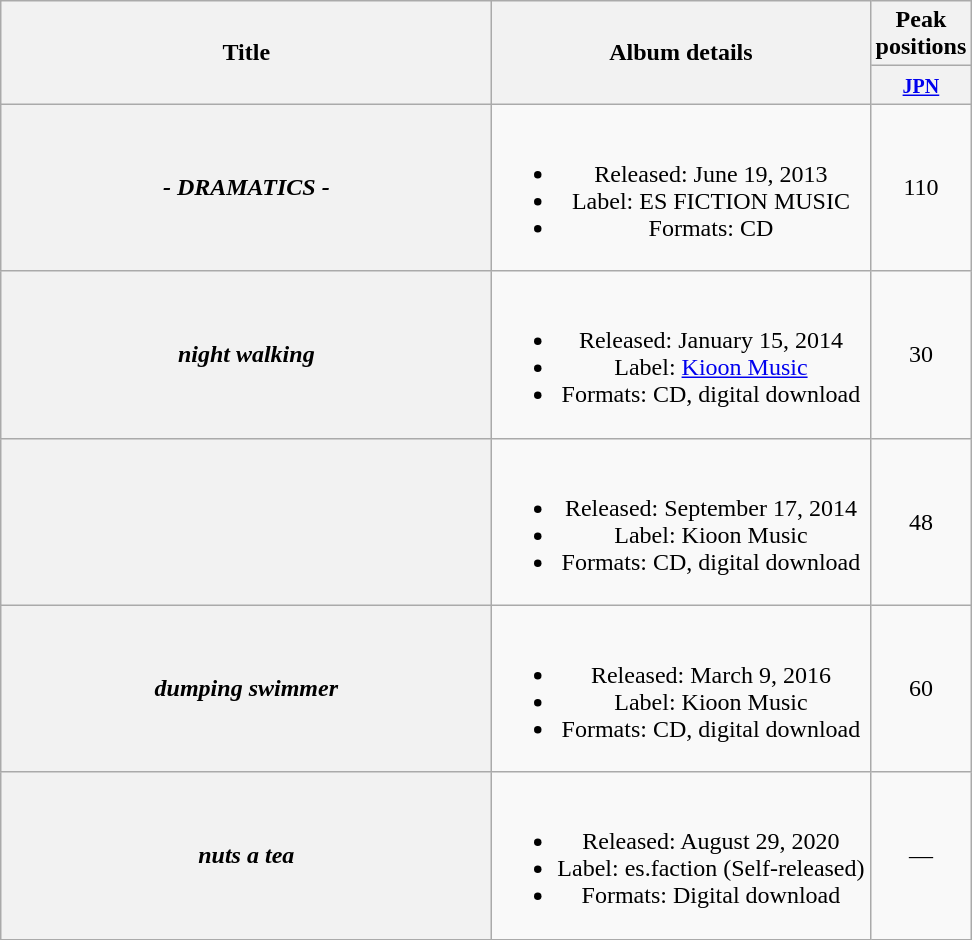<table class="wikitable plainrowheaders" style="text-align:center;">
<tr>
<th style="width:20em;" rowspan="2">Title</th>
<th rowspan="2">Album details</th>
<th colspan="1">Peak positions</th>
</tr>
<tr>
<th style="width:2.5em;"><small><a href='#'>JPN</a></small><br></th>
</tr>
<tr>
<th scope="row"><em>- DRAMATICS -</em></th>
<td><br><ul><li>Released: June 19, 2013 </li><li>Label: ES FICTION MUSIC</li><li>Formats: CD</li></ul></td>
<td>110</td>
</tr>
<tr>
<th scope="row"><em>night walking</em></th>
<td><br><ul><li>Released: January 15, 2014 </li><li>Label: <a href='#'>Kioon Music</a></li><li>Formats: CD, digital download</li></ul></td>
<td>30</td>
</tr>
<tr>
<th scope="row"></th>
<td><br><ul><li>Released: September 17, 2014 </li><li>Label: Kioon Music</li><li>Formats: CD, digital download</li></ul></td>
<td>48</td>
</tr>
<tr>
<th scope="row"><em>dumping swimmer</em></th>
<td><br><ul><li>Released: March 9, 2016 </li><li>Label: Kioon Music</li><li>Formats: CD, digital download</li></ul></td>
<td>60</td>
</tr>
<tr>
<th scope="row"><em>nuts a tea</em></th>
<td><br><ul><li>Released: August 29, 2020 </li><li>Label: es.faction (Self-released)</li><li>Formats: Digital download</li></ul></td>
<td>—</td>
</tr>
</table>
